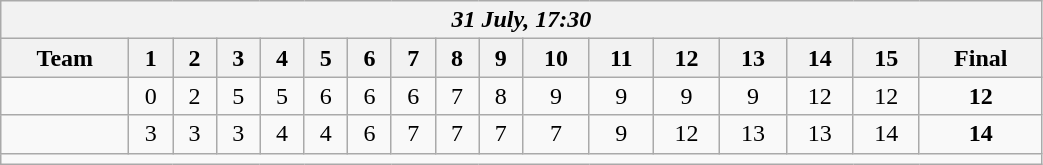<table class=wikitable style="text-align:center; width: 55%">
<tr>
<th colspan=17><em>31 July, 17:30</em></th>
</tr>
<tr>
<th>Team</th>
<th>1</th>
<th>2</th>
<th>3</th>
<th>4</th>
<th>5</th>
<th>6</th>
<th>7</th>
<th>8</th>
<th>9</th>
<th>10</th>
<th>11</th>
<th>12</th>
<th>13</th>
<th>14</th>
<th>15</th>
<th>Final</th>
</tr>
<tr>
<td align=left></td>
<td>0</td>
<td>2</td>
<td>5</td>
<td>5</td>
<td>6</td>
<td>6</td>
<td>6</td>
<td>7</td>
<td>8</td>
<td>9</td>
<td>9</td>
<td>9</td>
<td>9</td>
<td>12</td>
<td>12</td>
<td><strong>12</strong></td>
</tr>
<tr>
<td align=left><strong></strong></td>
<td>3</td>
<td>3</td>
<td>3</td>
<td>4</td>
<td>4</td>
<td>6</td>
<td>7</td>
<td>7</td>
<td>7</td>
<td>7</td>
<td>9</td>
<td>12</td>
<td>13</td>
<td>13</td>
<td>14</td>
<td><strong>14</strong></td>
</tr>
<tr>
<td colspan=17></td>
</tr>
</table>
